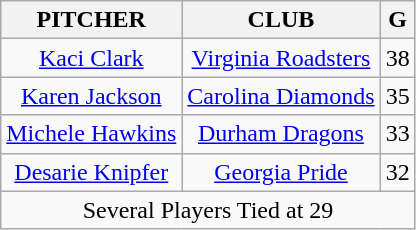<table class="wikitable" style="text-align:center;">
<tr>
<th>PITCHER</th>
<th>CLUB</th>
<th>G</th>
</tr>
<tr>
<td><a href='#'>Kaci Clark</a></td>
<td><a href='#'>Virginia Roadsters</a></td>
<td>38</td>
</tr>
<tr>
<td><a href='#'>Karen Jackson</a></td>
<td><a href='#'>Carolina Diamonds</a></td>
<td>35</td>
</tr>
<tr>
<td><a href='#'>Michele Hawkins</a></td>
<td><a href='#'>Durham Dragons</a></td>
<td>33</td>
</tr>
<tr>
<td><a href='#'>Desarie Knipfer</a></td>
<td><a href='#'>Georgia Pride</a></td>
<td>32</td>
</tr>
<tr>
<td colspan=3>Several Players Tied at 29</td>
</tr>
</table>
